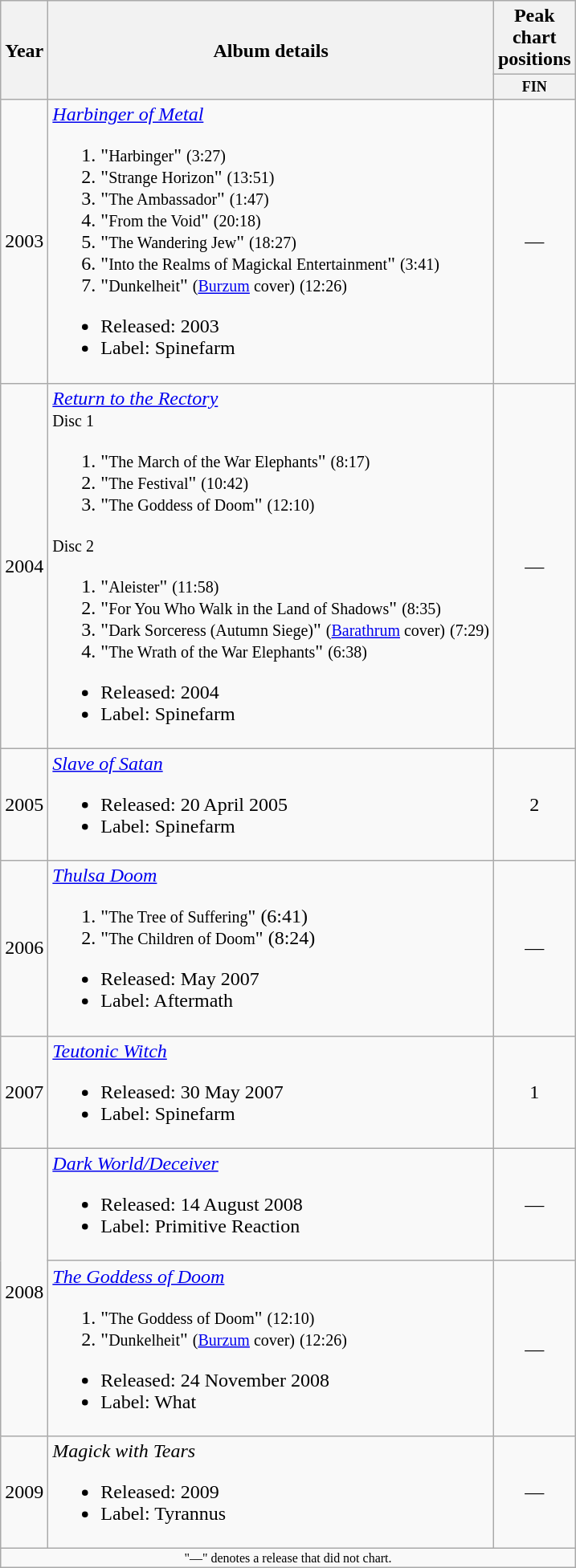<table class="wikitable">
<tr>
<th rowspan="2">Year</th>
<th rowspan="2">Album details</th>
<th>Peak chart positions</th>
</tr>
<tr>
<th style="width:3em;font-size:75%">FIN<br></th>
</tr>
<tr>
<td>2003</td>
<td><em><a href='#'>Harbinger of Metal</a></em><br><ol><li>"<small>Harbinger</small>" <small>(3:27)</small></li><li>"<small>Strange Horizon</small>" <small>(13:51)</small></li><li>"<small>The Ambassador</small>" <small>(1:47)</small></li><li>"<small>From the Void</small>" <small>(20:18)</small></li><li>"<small>The Wandering Jew</small>" <small>(18:27)</small></li><li>"<small>Into the Realms of Magickal Entertainment</small>" <small>(3:41)</small></li><li>"<small>Dunkelheit</small>" <small>(<a href='#'>Burzum</a> cover)</small> <small>(12:26)</small></li></ol><ul><li>Released: 2003</li><li>Label: Spinefarm</li></ul></td>
<td align="center">—</td>
</tr>
<tr>
<td>2004</td>
<td><em><a href='#'>Return to the Rectory</a></em><br><small>Disc 1</small><ol><li>"<small>The March of the War Elephants</small>" <small>(8:17)</small></li><li>"<small>The Festival</small>" <small>(10:42)</small></li><li>"<small>The Goddess of Doom</small>" <small>(12:10)</small></li></ol><small>Disc 2</small><ol><li>"<small>Aleister</small>" <small>(11:58)</small></li><li>"<small>For You Who Walk in the Land of Shadows</small>" <small>(8:35)</small></li><li>"<small>Dark Sorceress (Autumn Siege)</small>" <small>(<a href='#'>Barathrum</a> cover)</small> <small>(7:29)</small></li><li>"<small>The Wrath of the War Elephants</small>" <small>(6:38)</small></li></ol><ul><li>Released: 2004</li><li>Label: Spinefarm</li></ul></td>
<td align="center">—</td>
</tr>
<tr>
<td>2005</td>
<td><em><a href='#'>Slave of Satan</a></em><br><ul><li>Released: 20 April 2005</li><li>Label: Spinefarm</li></ul></td>
<td align="center">2</td>
</tr>
<tr>
<td>2006</td>
<td><em><a href='#'>Thulsa Doom</a></em><br><ol><li>"<small>The Tree of Suffering</small>" (6:41)</li><li>"<small>The Children of Doom</small>" (8:24)</li></ol><ul><li>Released: May 2007</li><li>Label: Aftermath</li></ul></td>
<td align="center">—</td>
</tr>
<tr>
<td>2007</td>
<td><em><a href='#'>Teutonic Witch</a></em><br><ul><li>Released: 30 May 2007</li><li>Label: Spinefarm</li></ul></td>
<td align="center">1</td>
</tr>
<tr>
<td rowspan="2">2008</td>
<td><em><a href='#'>Dark World/Deceiver</a></em><br><ul><li>Released: 14 August 2008</li><li>Label: Primitive Reaction</li></ul></td>
<td align="center">—</td>
</tr>
<tr>
<td><em><a href='#'>The Goddess of Doom</a></em><br><ol><li>"<small>The Goddess of Doom</small>" <small>(12:10)</small></li><li>"<small>Dunkelheit</small>" <small>(<a href='#'>Burzum</a> cover)</small> <small>(12:26)</small></li></ol><ul><li>Released: 24 November 2008</li><li>Label: What</li></ul></td>
<td align="center">—</td>
</tr>
<tr>
<td>2009</td>
<td><em>Magick with Tears</em><br><ul><li>Released: 2009</li><li>Label: Tyrannus</li></ul></td>
<td align="center">—</td>
</tr>
<tr>
<td align="center" colspan="3" style="font-size: 8pt">"—" denotes a release that did not chart.</td>
</tr>
</table>
